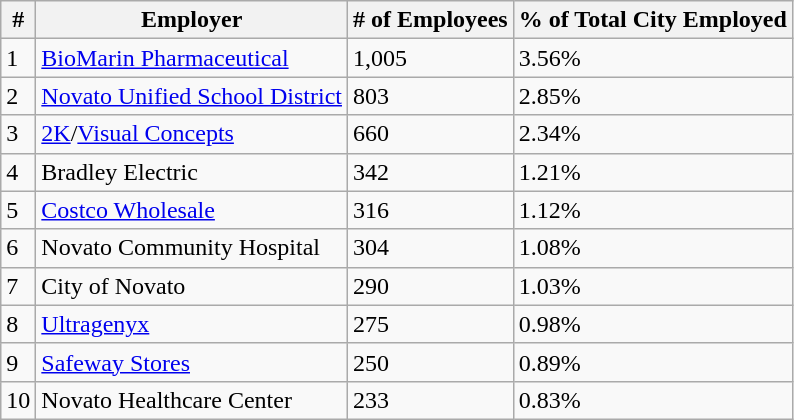<table class="wikitable sortable">
<tr>
<th>#</th>
<th>Employer</th>
<th># of Employees</th>
<th>% of Total City Employed</th>
</tr>
<tr>
<td>1</td>
<td><a href='#'>BioMarin Pharmaceutical</a></td>
<td>1,005</td>
<td>3.56%</td>
</tr>
<tr>
<td>2</td>
<td><a href='#'>Novato Unified School District</a></td>
<td>803</td>
<td>2.85%</td>
</tr>
<tr>
<td>3</td>
<td><a href='#'>2K</a>/<a href='#'>Visual Concepts</a></td>
<td>660</td>
<td>2.34%</td>
</tr>
<tr>
<td>4</td>
<td>Bradley Electric</td>
<td>342</td>
<td>1.21%</td>
</tr>
<tr>
<td>5</td>
<td><a href='#'>Costco Wholesale</a></td>
<td>316</td>
<td>1.12%</td>
</tr>
<tr>
<td>6</td>
<td>Novato Community Hospital</td>
<td>304</td>
<td>1.08%</td>
</tr>
<tr>
<td>7</td>
<td>City of Novato</td>
<td>290</td>
<td>1.03%</td>
</tr>
<tr>
<td>8</td>
<td><a href='#'>Ultragenyx</a></td>
<td>275</td>
<td>0.98%</td>
</tr>
<tr>
<td>9</td>
<td><a href='#'>Safeway Stores</a></td>
<td>250</td>
<td>0.89%</td>
</tr>
<tr>
<td>10</td>
<td>Novato Healthcare Center</td>
<td>233</td>
<td>0.83%</td>
</tr>
</table>
